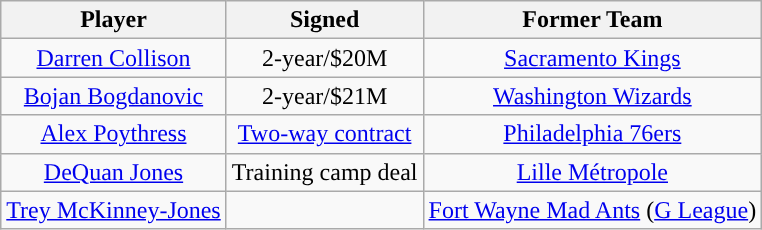<table class="wikitable sortable sortable" style="text-align: center">
<tr>
<th>Player</th>
<th>Signed</th>
<th>Former Team</th>
</tr>
<tr>
<td><a href='#'>Darren Collison</a></td>
<td>2-year/$20M</td>
<td><a href='#'>Sacramento Kings</a></td>
</tr>
<tr>
<td><a href='#'>Bojan Bogdanovic</a></td>
<td>2-year/$21M</td>
<td><a href='#'>Washington Wizards</a></td>
</tr>
<tr>
<td><a href='#'>Alex Poythress</a></td>
<td><a href='#'>Two-way contract</a></td>
<td><a href='#'>Philadelphia 76ers</a></td>
</tr>
<tr>
<td><a href='#'>DeQuan Jones</a></td>
<td>Training camp deal</td>
<td> <a href='#'>Lille Métropole</a></td>
</tr>
<tr>
<td><a href='#'>Trey McKinney-Jones</a></td>
<td></td>
<td><a href='#'>Fort Wayne Mad Ants</a> (<a href='#'>G League</a>)</td>
</tr>
</table>
